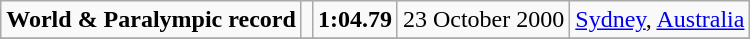<table class="wikitable">
<tr>
<td><strong>World & Paralympic record</strong></td>
<td></td>
<td><strong>1:04.79</strong></td>
<td>23 October 2000</td>
<td><a href='#'>Sydney</a>, <a href='#'>Australia</a></td>
</tr>
<tr>
</tr>
</table>
